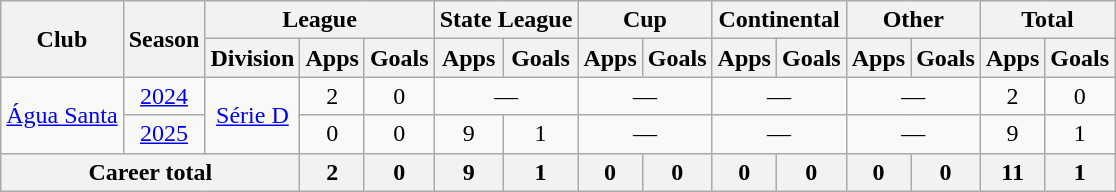<table class="wikitable" style="text-align: center;">
<tr>
<th rowspan="2">Club</th>
<th rowspan="2">Season</th>
<th colspan="3">League</th>
<th colspan="2">State League</th>
<th colspan="2">Cup</th>
<th colspan="2">Continental</th>
<th colspan="2">Other</th>
<th colspan="2">Total</th>
</tr>
<tr>
<th>Division</th>
<th>Apps</th>
<th>Goals</th>
<th>Apps</th>
<th>Goals</th>
<th>Apps</th>
<th>Goals</th>
<th>Apps</th>
<th>Goals</th>
<th>Apps</th>
<th>Goals</th>
<th>Apps</th>
<th>Goals</th>
</tr>
<tr>
<td rowspan="2" valign="center"><a href='#'>Água Santa</a></td>
<td><a href='#'>2024</a></td>
<td rowspan="2"><a href='#'>Série D</a></td>
<td>2</td>
<td>0</td>
<td colspan="2">—</td>
<td colspan="2">—</td>
<td colspan="2">—</td>
<td colspan="2">—</td>
<td>2</td>
<td>0</td>
</tr>
<tr>
<td><a href='#'>2025</a></td>
<td>0</td>
<td>0</td>
<td>9</td>
<td>1</td>
<td colspan="2">—</td>
<td colspan="2">—</td>
<td colspan="2">—</td>
<td>9</td>
<td>1</td>
</tr>
<tr>
<th colspan="3"><strong>Career total</strong></th>
<th>2</th>
<th>0</th>
<th>9</th>
<th>1</th>
<th>0</th>
<th>0</th>
<th>0</th>
<th>0</th>
<th>0</th>
<th>0</th>
<th>11</th>
<th>1</th>
</tr>
</table>
